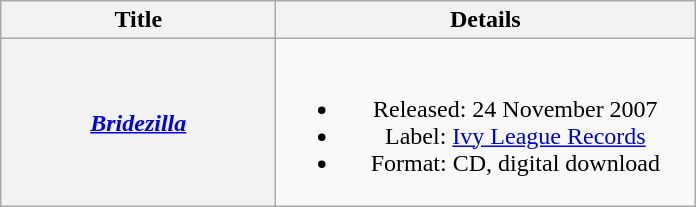<table class="wikitable plainrowheaders" style="text-align:center;" border="1">
<tr>
<th scope="col" style="width:11em;">Title</th>
<th scope="col" style="width:17em;">Details</th>
</tr>
<tr>
<th scope="row"><em><a href='#'>Bridezilla</a></em></th>
<td><br><ul><li>Released: 24 November 2007</li><li>Label: <a href='#'>Ivy League Records</a></li><li>Format: CD, digital download</li></ul></td>
</tr>
</table>
